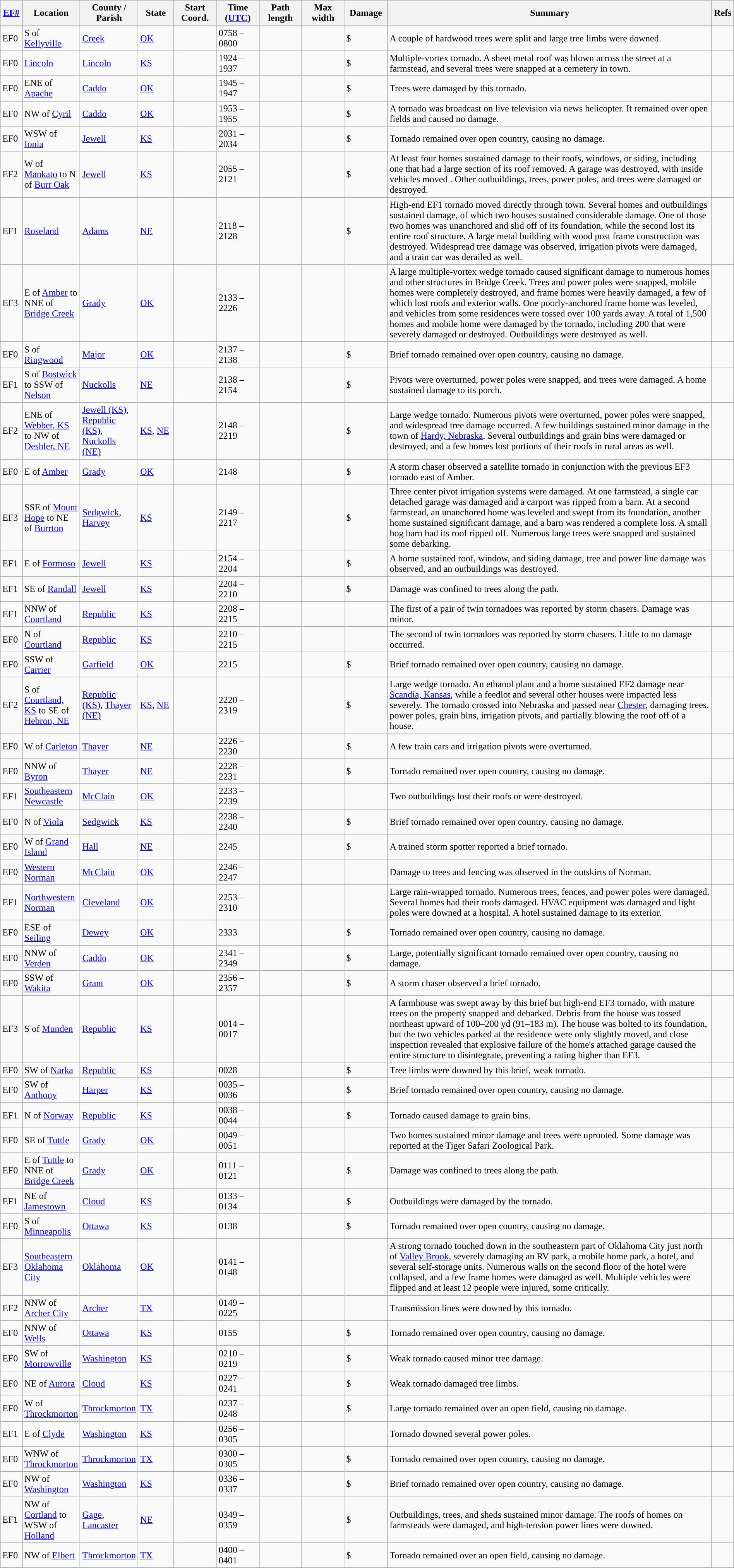<table class="wikitable sortable" style="width:100%;">
<tr>
<th scope="col" width="3%" align="center"><a href='#'>EF#</a></th>
<th scope="col" width="7%" align="center" class="unsortable">Location</th>
<th scope="col" width="6%" align="center" class="unsortable">County / Parish</th>
<th scope="col" width="5%" align="center">State</th>
<th scope="col" width="6%" align="center">Start Coord.</th>
<th scope="col" width="6%" align="center">Time (<a href='#'>UTC</a>)</th>
<th scope="col" width="6%" align="center">Path length</th>
<th scope="col" width="6%" align="center">Max width</th>
<th scope="col" width="6%" align="center">Damage</th>
<th scope="col" width="48%" class="unsortable" align="center">Summary</th>
<th scope="col" width="48%" class="unsortable" align="center">Refs</th>
</tr>
<tr>
<td>EF0</td>
<td>S of <a href='#'>Kellyville</a></td>
<td><a href='#'>Creek</a></td>
<td><a href='#'>OK</a></td>
<td></td>
<td>0758 – 0800</td>
<td></td>
<td></td>
<td>$</td>
<td>A couple of hardwood trees were split and large tree limbs were downed.</td>
<td></td>
</tr>
<tr>
<td>EF0</td>
<td><a href='#'>Lincoln</a></td>
<td><a href='#'>Lincoln</a></td>
<td><a href='#'>KS</a></td>
<td></td>
<td>1924 – 1937</td>
<td></td>
<td></td>
<td>$</td>
<td>Multiple-vortex tornado. A sheet metal roof was blown across the street at a farmstead, and several trees were snapped at a cemetery in town.</td>
<td></td>
</tr>
<tr>
<td>EF0</td>
<td>ENE of <a href='#'>Apache</a></td>
<td><a href='#'>Caddo</a></td>
<td><a href='#'>OK</a></td>
<td></td>
<td>1945 – 1947</td>
<td></td>
<td></td>
<td>$</td>
<td>Trees were damaged by this tornado.</td>
<td></td>
</tr>
<tr>
<td>EF0</td>
<td>NW of <a href='#'>Cyril</a></td>
<td><a href='#'>Caddo</a></td>
<td><a href='#'>OK</a></td>
<td></td>
<td>1953 – 1955</td>
<td></td>
<td></td>
<td>$</td>
<td>A tornado was broadcast on live television via news helicopter. It remained over open fields and caused no damage.</td>
<td></td>
</tr>
<tr>
<td>EF0</td>
<td>WSW of <a href='#'>Ionia</a></td>
<td><a href='#'>Jewell</a></td>
<td><a href='#'>KS</a></td>
<td></td>
<td>2031 – 2034</td>
<td></td>
<td></td>
<td>$</td>
<td>Tornado remained over open country, causing no damage.</td>
<td></td>
</tr>
<tr>
<td>EF2</td>
<td>W of <a href='#'>Mankato</a> to N of <a href='#'>Burr Oak</a></td>
<td><a href='#'>Jewell</a></td>
<td><a href='#'>KS</a></td>
<td></td>
<td>2055 – 2121</td>
<td></td>
<td></td>
<td>$</td>
<td>At least four homes sustained damage to their roofs, windows, or siding, including one that had a large section of its roof removed. A garage was destroyed, with inside vehicles moved . Other outbuildings, trees, power poles, and trees were damaged or destroyed.</td>
<td></td>
</tr>
<tr>
<td>EF1</td>
<td><a href='#'>Roseland</a></td>
<td><a href='#'>Adams</a></td>
<td><a href='#'>NE</a></td>
<td></td>
<td>2118 – 2128</td>
<td></td>
<td></td>
<td>$</td>
<td>High-end EF1 tornado moved directly through town. Several homes and outbuildings sustained damage, of which two houses sustained considerable damage. One of those two homes was unanchored and slid off of its foundation, while the second lost its entire roof structure. A large metal building with wood post frame construction was destroyed. Widespread tree damage was observed, irrigation pivots were damaged, and a train car was derailed as well.</td>
<td></td>
</tr>
<tr>
<td>EF3</td>
<td>E of <a href='#'>Amber</a> to NNE of <a href='#'>Bridge Creek</a></td>
<td><a href='#'>Grady</a></td>
<td><a href='#'>OK</a></td>
<td></td>
<td>2133 – 2226</td>
<td></td>
<td></td>
<td></td>
<td>A large multiple-vortex wedge tornado caused significant damage to numerous homes and other structures in Bridge Creek. Trees and power poles were snapped, mobile homes were completely destroyed, and frame homes were heavily damaged, a few of which lost roofs and exterior walls. One poorly-anchored frame home was leveled, and vehicles from some residences were tossed over 100 yards away. A total of 1,500 homes and mobile home were damaged by the tornado, including 200 that were severely damaged or destroyed. Outbuildings were destroyed as well.</td>
<td></td>
</tr>
<tr>
<td>EF0</td>
<td>S of <a href='#'>Ringwood</a></td>
<td><a href='#'>Major</a></td>
<td><a href='#'>OK</a></td>
<td></td>
<td>2137 – 2138</td>
<td></td>
<td></td>
<td>$</td>
<td>Brief tornado remained over open country, causing no damage.</td>
<td></td>
</tr>
<tr>
<td>EF1</td>
<td>S of <a href='#'>Bostwick</a> to SSW of <a href='#'>Nelson</a></td>
<td><a href='#'>Nuckolls</a></td>
<td><a href='#'>NE</a></td>
<td></td>
<td>2138 – 2154</td>
<td></td>
<td></td>
<td>$</td>
<td>Pivots were overturned, power poles were snapped, and trees were damaged. A home sustained damage to its porch.</td>
<td></td>
</tr>
<tr>
<td>EF2</td>
<td>ENE of <a href='#'>Webber, KS</a> to NW of <a href='#'>Deshler, NE</a></td>
<td><a href='#'>Jewell (KS)</a>, <a href='#'>Republic (KS)</a>, <a href='#'>Nuckolls (NE)</a></td>
<td><a href='#'>KS</a>, <a href='#'>NE</a></td>
<td></td>
<td>2148 – 2219</td>
<td></td>
<td></td>
<td>$</td>
<td>Large wedge tornado. Numerous pivots were overturned, power poles were snapped, and widespread tree damage occurred. A few buildings sustained minor damage in the town of <a href='#'>Hardy, Nebraska</a>. Several outbuildings and grain bins were damaged or destroyed, and a few homes lost portions of their roofs in rural areas as well.</td>
<td><br></td>
</tr>
<tr>
<td>EF0</td>
<td>E of <a href='#'>Amber</a></td>
<td><a href='#'>Grady</a></td>
<td><a href='#'>OK</a></td>
<td></td>
<td>2148</td>
<td></td>
<td></td>
<td>$</td>
<td>A storm chaser observed a satellite tornado in conjunction with the previous EF3 tornado east of Amber.</td>
<td></td>
</tr>
<tr>
<td>EF3</td>
<td>SSE of <a href='#'>Mount Hope</a> to NE of <a href='#'>Burrton</a></td>
<td><a href='#'>Sedgwick</a>, <a href='#'>Harvey</a></td>
<td><a href='#'>KS</a></td>
<td></td>
<td>2149 – 2217</td>
<td></td>
<td></td>
<td>$</td>
<td>Three center pivot irrigation systems were damaged. At one farmstead, a single car detached garage was damaged and a carport was ripped from a barn. At a second farmstead, an unanchored home was leveled and swept from its foundation, another home sustained significant damage, and a barn was rendered a complete loss. A small hog barn had its roof ripped off. Numerous large trees were snapped and sustained some debarking.</td>
<td></td>
</tr>
<tr>
<td>EF1</td>
<td>E of <a href='#'>Formoso</a></td>
<td><a href='#'>Jewell</a></td>
<td><a href='#'>KS</a></td>
<td></td>
<td>2154 – 2204</td>
<td></td>
<td></td>
<td>$</td>
<td>A home sustained roof, window, and siding damage, tree and power line damage was observed, and an outbuildings was destroyed.</td>
<td></td>
</tr>
<tr>
<td>EF1</td>
<td>SE of <a href='#'>Randall</a></td>
<td><a href='#'>Jewell</a></td>
<td><a href='#'>KS</a></td>
<td></td>
<td>2204 – 2210</td>
<td></td>
<td></td>
<td>$</td>
<td>Damage was confined to trees along the path.</td>
<td></td>
</tr>
<tr>
<td>EF1</td>
<td>NNW of <a href='#'>Courtland</a></td>
<td><a href='#'>Republic</a></td>
<td><a href='#'>KS</a></td>
<td></td>
<td>2208 – 2215</td>
<td></td>
<td></td>
<td></td>
<td>The first of a pair of twin tornadoes was reported by storm chasers. Damage was minor.</td>
<td></td>
</tr>
<tr>
<td>EF0</td>
<td>N of <a href='#'>Courtland</a></td>
<td><a href='#'>Republic</a></td>
<td><a href='#'>KS</a></td>
<td></td>
<td>2210 – 2215</td>
<td></td>
<td></td>
<td></td>
<td>The second of twin tornadoes was reported by storm chasers. Little to no damage occurred.</td>
<td></td>
</tr>
<tr>
<td>EF0</td>
<td>SSW of <a href='#'>Carrier</a></td>
<td><a href='#'>Garfield</a></td>
<td><a href='#'>OK</a></td>
<td></td>
<td>2215</td>
<td></td>
<td></td>
<td>$</td>
<td>Brief tornado remained over open country, causing no damage.</td>
<td></td>
</tr>
<tr>
<td>EF2</td>
<td>S of <a href='#'>Courtland, KS</a> to SE of <a href='#'>Hebron, NE</a></td>
<td><a href='#'>Republic (KS)</a>, <a href='#'>Thayer (NE)</a></td>
<td><a href='#'>KS</a>, <a href='#'>NE</a></td>
<td></td>
<td>2220 – 2319</td>
<td></td>
<td></td>
<td>$</td>
<td>Large wedge tornado. An ethanol plant and a home sustained EF2 damage near <a href='#'>Scandia, Kansas</a>, while a feedlot and several other houses were impacted less severely. The tornado crossed into Nebraska and passed near <a href='#'>Chester</a>, damaging trees, power poles, grain bins, irrigation pivots, and partially blowing the roof off of a house.</td>
<td></td>
</tr>
<tr>
<td>EF0</td>
<td>W of <a href='#'>Carleton</a></td>
<td><a href='#'>Thayer</a></td>
<td><a href='#'>NE</a></td>
<td></td>
<td>2226 – 2230</td>
<td></td>
<td></td>
<td>$</td>
<td>A few train cars and irrigation pivots were overturned.</td>
<td></td>
</tr>
<tr>
<td>EF0</td>
<td>NNW of <a href='#'>Byron</a></td>
<td><a href='#'>Thayer</a></td>
<td><a href='#'>NE</a></td>
<td></td>
<td>2228 – 2231</td>
<td></td>
<td></td>
<td>$</td>
<td>Tornado remained over open country, causing no damage.</td>
<td></td>
</tr>
<tr>
<td>EF1</td>
<td><a href='#'>Southeastern Newcastle</a></td>
<td><a href='#'>McClain</a></td>
<td><a href='#'>OK</a></td>
<td></td>
<td>2233 – 2239</td>
<td></td>
<td></td>
<td></td>
<td>Two outbuildings lost their roofs or were destroyed.</td>
<td></td>
</tr>
<tr>
<td>EF0</td>
<td>N of <a href='#'>Viola</a></td>
<td><a href='#'>Sedgwick</a></td>
<td><a href='#'>KS</a></td>
<td></td>
<td>2238 – 2240</td>
<td></td>
<td></td>
<td>$</td>
<td>Brief tornado remained over open country, causing no damage.</td>
<td></td>
</tr>
<tr>
<td>EF0</td>
<td>W of <a href='#'>Grand Island</a></td>
<td><a href='#'>Hall</a></td>
<td><a href='#'>NE</a></td>
<td></td>
<td>2245</td>
<td></td>
<td></td>
<td>$</td>
<td>A trained storm spotter reported a brief tornado.</td>
<td></td>
</tr>
<tr>
<td>EF0</td>
<td><a href='#'>Western Norman</a></td>
<td><a href='#'>McClain</a></td>
<td><a href='#'>OK</a></td>
<td></td>
<td>2246 – 2247</td>
<td></td>
<td></td>
<td></td>
<td>Damage to trees and fencing was observed in the outskirts of Norman.</td>
<td></td>
</tr>
<tr>
<td>EF1</td>
<td><a href='#'>Northwestern Norman</a></td>
<td><a href='#'>Cleveland</a></td>
<td><a href='#'>OK</a></td>
<td></td>
<td>2253 – 2310</td>
<td></td>
<td></td>
<td></td>
<td>Large rain-wrapped tornado. Numerous trees, fences, and power poles were damaged. Several homes had their roofs damaged. HVAC equipment was damaged and light poles were downed at a hospital. A hotel sustained damage to its exterior.</td>
<td></td>
</tr>
<tr>
<td>EF0</td>
<td>ESE of <a href='#'>Seiling</a></td>
<td><a href='#'>Dewey</a></td>
<td><a href='#'>OK</a></td>
<td></td>
<td>2333</td>
<td></td>
<td></td>
<td>$</td>
<td>Tornado remained over open country, causing no damage.</td>
<td></td>
</tr>
<tr>
<td>EF0</td>
<td>NNW of <a href='#'>Verden</a></td>
<td><a href='#'>Caddo</a></td>
<td><a href='#'>OK</a></td>
<td></td>
<td>2341 – 2349</td>
<td></td>
<td></td>
<td>$</td>
<td>Large, potentially significant tornado remained over open country, causing no damage.</td>
<td></td>
</tr>
<tr>
<td>EF0</td>
<td>SSW of <a href='#'>Wakita</a></td>
<td><a href='#'>Grant</a></td>
<td><a href='#'>OK</a></td>
<td></td>
<td>2356 – 2357</td>
<td></td>
<td></td>
<td>$</td>
<td>A storm chaser observed a brief tornado.</td>
<td></td>
</tr>
<tr>
<td>EF3</td>
<td>S of <a href='#'>Munden</a></td>
<td><a href='#'>Republic</a></td>
<td><a href='#'>KS</a></td>
<td></td>
<td>0014 – 0017</td>
<td></td>
<td></td>
<td></td>
<td>A farmhouse was swept away by this brief but high-end EF3 tornado, with mature trees on the property snapped and debarked. Debris from the house was tossed northeast upward of 100–200 yd (91–183 m). The house was bolted to its foundation, but the two vehicles parked at the residence were only slightly moved, and close inspection revealed that explosive failure of the home's attached garage caused the entire structure to disintegrate, preventing a rating higher than EF3.</td>
<td></td>
</tr>
<tr>
<td>EF0</td>
<td>SW of <a href='#'>Narka</a></td>
<td><a href='#'>Republic</a></td>
<td><a href='#'>KS</a></td>
<td></td>
<td>0028</td>
<td></td>
<td></td>
<td>$</td>
<td>Tree limbs were downed by this brief, weak tornado.</td>
<td></td>
</tr>
<tr>
<td>EF0</td>
<td>SW of <a href='#'>Anthony</a></td>
<td><a href='#'>Harper</a></td>
<td><a href='#'>KS</a></td>
<td></td>
<td>0035 – 0036</td>
<td></td>
<td></td>
<td>$</td>
<td>Brief tornado remained over open country, causing no damage.</td>
<td></td>
</tr>
<tr>
<td>EF1</td>
<td>N of <a href='#'>Norway</a></td>
<td><a href='#'>Republic</a></td>
<td><a href='#'>KS</a></td>
<td></td>
<td>0038 – 0044</td>
<td></td>
<td></td>
<td>$</td>
<td>Tornado caused damage to grain bins.</td>
<td></td>
</tr>
<tr>
<td>EF0</td>
<td>SE of <a href='#'>Tuttle</a></td>
<td><a href='#'>Grady</a></td>
<td><a href='#'>OK</a></td>
<td></td>
<td>0049 – 0051</td>
<td></td>
<td></td>
<td></td>
<td>Two homes sustained minor damage and trees were uprooted. Some damage was reported at the Tiger Safari Zoological Park.</td>
<td></td>
</tr>
<tr>
<td>EF0</td>
<td>E of <a href='#'>Tuttle</a> to NNE of <a href='#'>Bridge Creek</a></td>
<td><a href='#'>Grady</a></td>
<td><a href='#'>OK</a></td>
<td></td>
<td>0111 – 0121</td>
<td></td>
<td></td>
<td>$</td>
<td>Damage was confined to trees along the path.</td>
<td></td>
</tr>
<tr>
<td>EF1</td>
<td>NE of <a href='#'>Jamestown</a></td>
<td><a href='#'>Cloud</a></td>
<td><a href='#'>KS</a></td>
<td></td>
<td>0133 – 0134</td>
<td></td>
<td></td>
<td>$</td>
<td>Outbuildings were damaged by the tornado.</td>
<td></td>
</tr>
<tr>
<td>EF0</td>
<td>S of <a href='#'>Minneapolis</a></td>
<td><a href='#'>Ottawa</a></td>
<td><a href='#'>KS</a></td>
<td></td>
<td>0138</td>
<td></td>
<td></td>
<td>$</td>
<td>Tornado remained over open country, causing no damage.</td>
<td></td>
</tr>
<tr>
<td>EF3</td>
<td><a href='#'>Southeastern Oklahoma City</a></td>
<td><a href='#'>Oklahoma</a></td>
<td><a href='#'>OK</a></td>
<td></td>
<td>0141 – 0148</td>
<td></td>
<td></td>
<td></td>
<td>A strong tornado touched down in the southeastern part of Oklahoma City just north of <a href='#'>Valley Brook</a>, severely damaging an RV park, a mobile home park, a hotel, and several self-storage units. Numerous walls on the second floor of the hotel were collapsed, and a few frame homes were damaged as well. Multiple vehicles were flipped and at least 12 people were injured, some critically.</td>
<td></td>
</tr>
<tr>
<td>EF2</td>
<td>NNW of <a href='#'>Archer City</a></td>
<td><a href='#'>Archer</a></td>
<td><a href='#'>TX</a></td>
<td></td>
<td>0149 – 0225</td>
<td></td>
<td></td>
<td></td>
<td>Transmission lines were downed by this tornado.</td>
<td></td>
</tr>
<tr>
<td>EF0</td>
<td>NNW of <a href='#'>Wells</a></td>
<td><a href='#'>Ottawa</a></td>
<td><a href='#'>KS</a></td>
<td></td>
<td>0155</td>
<td></td>
<td></td>
<td>$</td>
<td>Tornado remained over open country, causing no damage.</td>
<td></td>
</tr>
<tr>
<td>EF0</td>
<td>SW of <a href='#'>Morrowville</a></td>
<td><a href='#'>Washington</a></td>
<td><a href='#'>KS</a></td>
<td></td>
<td>0210 – 0219</td>
<td></td>
<td></td>
<td>$</td>
<td>Weak tornado caused minor tree damage.</td>
<td></td>
</tr>
<tr>
<td>EF0</td>
<td>NE of <a href='#'>Aurora</a></td>
<td><a href='#'>Cloud</a></td>
<td><a href='#'>KS</a></td>
<td></td>
<td>0227 – 0241</td>
<td></td>
<td></td>
<td>$</td>
<td>Weak tornado damaged tree limbs.</td>
<td></td>
</tr>
<tr>
<td>EF0</td>
<td>W of <a href='#'>Throckmorton</a></td>
<td><a href='#'>Throckmorton</a></td>
<td><a href='#'>TX</a></td>
<td></td>
<td>0237 – 0248</td>
<td></td>
<td></td>
<td>$</td>
<td>Large tornado remained over an open field, causing no damage.</td>
<td></td>
</tr>
<tr>
<td>EF1</td>
<td>E of <a href='#'>Clyde</a></td>
<td><a href='#'>Washington</a></td>
<td><a href='#'>KS</a></td>
<td></td>
<td>0256 – 0305</td>
<td></td>
<td></td>
<td></td>
<td>Tornado downed several power poles.</td>
<td></td>
</tr>
<tr>
<td>EF0</td>
<td>WNW of <a href='#'>Throckmorton</a></td>
<td><a href='#'>Throckmorton</a></td>
<td><a href='#'>TX</a></td>
<td></td>
<td>0300 – 0305</td>
<td></td>
<td></td>
<td>$</td>
<td>Tornado remained over open country, causing no damage.</td>
<td></td>
</tr>
<tr>
<td>EF0</td>
<td>NW of <a href='#'>Washington</a></td>
<td><a href='#'>Washington</a></td>
<td><a href='#'>KS</a></td>
<td></td>
<td>0336 – 0337</td>
<td></td>
<td></td>
<td>$</td>
<td>Brief tornado remained over open country, causing no damage.</td>
<td></td>
</tr>
<tr>
<td>EF1</td>
<td>NW of <a href='#'>Cortland</a> to WSW of <a href='#'>Holland</a></td>
<td><a href='#'>Gage</a>, <a href='#'>Lancaster</a></td>
<td><a href='#'>NE</a></td>
<td></td>
<td>0349 – 0359</td>
<td></td>
<td></td>
<td>$</td>
<td>Outbuildings, trees, and sheds sustained minor damage. The roofs of homes on farmsteads were damaged, and high-tension power lines were downed.</td>
<td></td>
</tr>
<tr>
<td>EF0</td>
<td>NW of <a href='#'>Elbert</a></td>
<td><a href='#'>Throckmorton</a></td>
<td><a href='#'>TX</a></td>
<td></td>
<td>0400 – 0401</td>
<td></td>
<td></td>
<td>$</td>
<td>Tornado remained over an open field, causing no damage.</td>
<td></td>
</tr>
<tr>
</tr>
</table>
